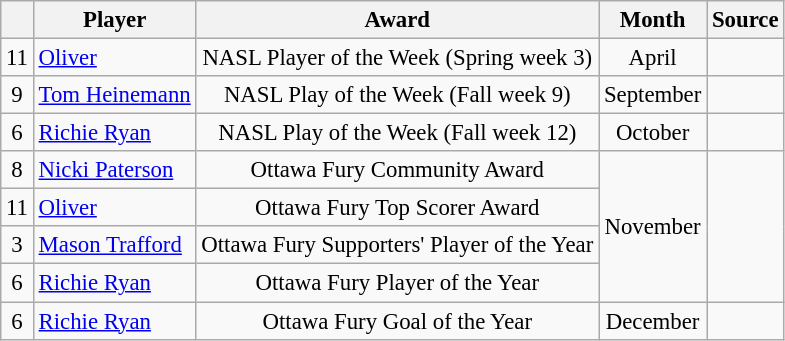<table class="wikitable sortable" style="text-align:left; font-size:95%;">
<tr>
<th></th>
<th>Player</th>
<th>Award</th>
<th>Month</th>
<th>Source</th>
</tr>
<tr>
<td align=center>11</td>
<td>  <a href='#'>Oliver</a></td>
<td align=center>NASL Player of the Week (Spring week 3)</td>
<td style="text-align:center;">April</td>
<td align=center></td>
</tr>
<tr>
<td align=center>9</td>
<td>  <a href='#'>Tom Heinemann</a></td>
<td align=center>NASL Play of the Week (Fall week 9)</td>
<td style="text-align:center;">September</td>
<td align=center></td>
</tr>
<tr>
<td align=center>6</td>
<td>  <a href='#'>Richie Ryan</a></td>
<td align=center>NASL Play of the Week (Fall week 12)</td>
<td style="text-align:center;">October</td>
<td align=center></td>
</tr>
<tr>
<td align=center>8</td>
<td>  <a href='#'>Nicki Paterson</a></td>
<td align=center>Ottawa Fury Community Award</td>
<td rowspan="4" style="text-align:center;">November</td>
<td rowspan="4" align=center></td>
</tr>
<tr>
<td align=center>11</td>
<td>  <a href='#'>Oliver</a></td>
<td align=center>Ottawa Fury Top Scorer Award</td>
</tr>
<tr>
<td align=center>3</td>
<td>  <a href='#'>Mason Trafford</a></td>
<td align=center>Ottawa Fury Supporters' Player of the Year</td>
</tr>
<tr>
<td align=center>6</td>
<td>  <a href='#'>Richie Ryan</a></td>
<td align=center>Ottawa Fury Player of the Year</td>
</tr>
<tr>
<td align=center>6</td>
<td>  <a href='#'>Richie Ryan</a></td>
<td align=center>Ottawa Fury Goal of the Year</td>
<td style="text-align:center;">December</td>
<td align=center></td>
</tr>
</table>
